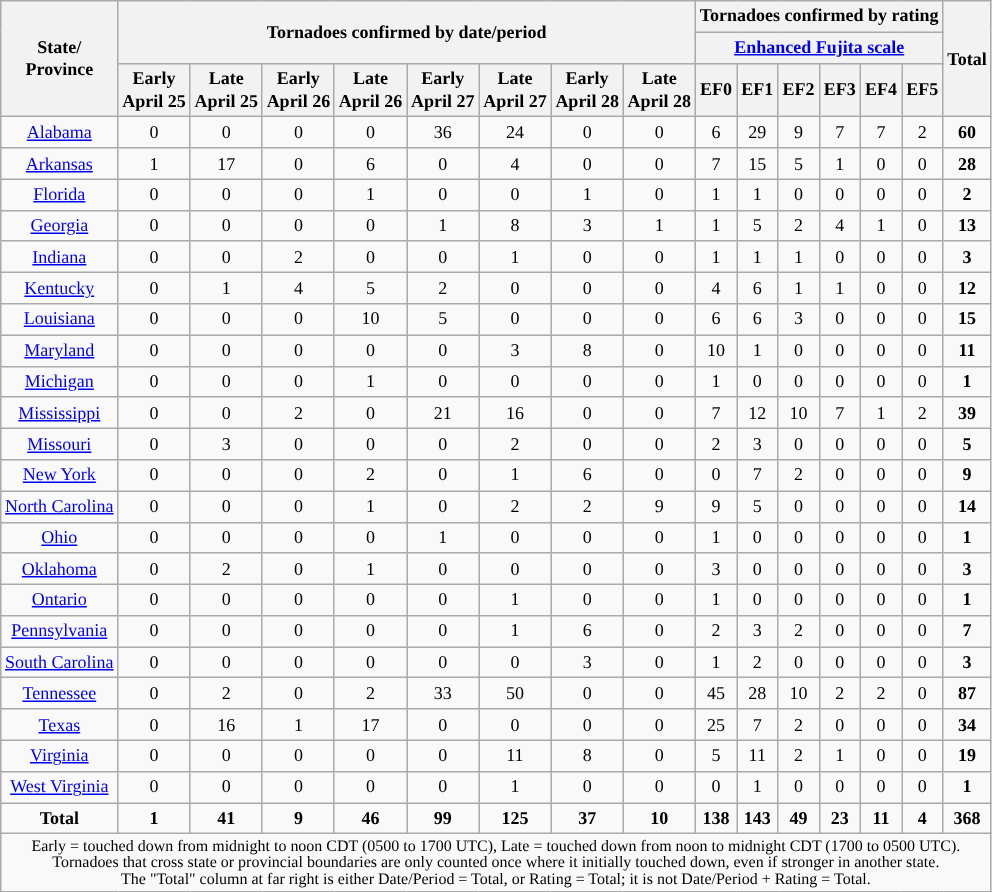<table class="wikitable" style="text-align:center;font-size: 9pt">
<tr>
<th rowspan="3">State/<br>Province</th>
<th colspan="8" rowspan="2">Tornadoes confirmed by date/period</th>
<th colspan="6">Tornadoes confirmed by rating</th>
<th rowspan="3"><strong>Total</strong></th>
</tr>
<tr>
<th colspan=6><a href='#'>Enhanced Fujita scale</a></th>
</tr>
<tr>
<th>Early<br>April 25</th>
<th>Late<br>April 25</th>
<th>Early<br>April 26</th>
<th>Late<br>April 26</th>
<th>Early<br>April 27</th>
<th>Late<br>April 27</th>
<th>Early<br>April 28</th>
<th>Late<br>April 28</th>
<th>EF0</th>
<th>EF1</th>
<th>EF2</th>
<th>EF3</th>
<th>EF4</th>
<th>EF5</th>
</tr>
<tr>
<td><a href='#'>Alabama</a></td>
<td align="center">0</td>
<td align="center">0</td>
<td align="center">0</td>
<td align="center">0</td>
<td align="center">36</td>
<td align="center">24</td>
<td align="center">0</td>
<td align="center">0</td>
<td align="center">6</td>
<td align="center">29</td>
<td align="center">9</td>
<td align="center">7</td>
<td align="center">7</td>
<td align="center">2</td>
<td align="center"><strong>60</strong></td>
</tr>
<tr>
<td><a href='#'>Arkansas</a></td>
<td align="center">1</td>
<td align="center">17</td>
<td align="center">0</td>
<td align="center">6</td>
<td align="center">0</td>
<td align="center">4</td>
<td align="center">0</td>
<td align="center">0</td>
<td align="center">7</td>
<td align="center">15</td>
<td align="center">5</td>
<td align="center">1</td>
<td align="center">0</td>
<td align="center">0</td>
<td align="center"><strong>28</strong></td>
</tr>
<tr>
<td><a href='#'>Florida</a></td>
<td align="center">0</td>
<td align="center">0</td>
<td align="center">0</td>
<td align="center">1</td>
<td align="center">0</td>
<td align="center">0</td>
<td align="center">1</td>
<td align="center">0</td>
<td align="center">1</td>
<td align="center">1</td>
<td align="center">0</td>
<td align="center">0</td>
<td align="center">0</td>
<td align="center">0</td>
<td align="center"><strong>2</strong></td>
</tr>
<tr>
<td><a href='#'>Georgia</a></td>
<td align="center">0</td>
<td align="center">0</td>
<td align="center">0</td>
<td align="center">0</td>
<td align="center">1</td>
<td align="center">8</td>
<td align="center">3</td>
<td align="center">1</td>
<td align="center">1</td>
<td align="center">5</td>
<td align="center">2</td>
<td align="center">4</td>
<td align="center">1</td>
<td align="center">0</td>
<td align="center"><strong>13</strong></td>
</tr>
<tr>
<td><a href='#'>Indiana</a></td>
<td align="center">0</td>
<td align="center">0</td>
<td align="center">2</td>
<td align="center">0</td>
<td align="center">0</td>
<td align="center">1</td>
<td align="center">0</td>
<td align="center">0</td>
<td align="center">1</td>
<td align="center">1</td>
<td align="center">1</td>
<td align="center">0</td>
<td align="center">0</td>
<td align="center">0</td>
<td align="center"><strong>3</strong></td>
</tr>
<tr>
<td><a href='#'>Kentucky</a></td>
<td align="center">0</td>
<td align="center">1</td>
<td align="center">4</td>
<td align="center">5</td>
<td align="center">2</td>
<td align="center">0</td>
<td align="center">0</td>
<td align="center">0</td>
<td align="center">4</td>
<td align="center">6</td>
<td align="center">1</td>
<td align="center">1</td>
<td align="center">0</td>
<td align="center">0</td>
<td align="center"><strong>12</strong></td>
</tr>
<tr>
<td><a href='#'>Louisiana</a></td>
<td align="center">0</td>
<td align="center">0</td>
<td align="center">0</td>
<td align="center">10</td>
<td align="center">5</td>
<td align="center">0</td>
<td align="center">0</td>
<td align="center">0</td>
<td align="center">6</td>
<td align="center">6</td>
<td align="center">3</td>
<td align="center">0</td>
<td align="center">0</td>
<td align="center">0</td>
<td align="center"><strong>15</strong></td>
</tr>
<tr>
<td><a href='#'>Maryland</a></td>
<td align="center">0</td>
<td align="center">0</td>
<td align="center">0</td>
<td align="center">0</td>
<td align="center">0</td>
<td align="center">3</td>
<td align="center">8</td>
<td align="center">0</td>
<td align="center">10</td>
<td align="center">1</td>
<td align="center">0</td>
<td align="center">0</td>
<td align="center">0</td>
<td align="center">0</td>
<td align="center"><strong>11</strong></td>
</tr>
<tr>
<td><a href='#'>Michigan</a></td>
<td align="center">0</td>
<td align="center">0</td>
<td align="center">0</td>
<td align="center">1</td>
<td align="center">0</td>
<td align="center">0</td>
<td align="center">0</td>
<td align="center">0</td>
<td align="center">1</td>
<td align="center">0</td>
<td align="center">0</td>
<td align="center">0</td>
<td align="center">0</td>
<td align="center">0</td>
<td align="center"><strong>1</strong></td>
</tr>
<tr>
<td><a href='#'>Mississippi</a></td>
<td align="center">0</td>
<td align="center">0</td>
<td align="center">2</td>
<td align="center">0</td>
<td align="center">21</td>
<td align="center">16</td>
<td align="center">0</td>
<td align="center">0</td>
<td align="center">7</td>
<td align="center">12</td>
<td align="center">10</td>
<td align="center">7</td>
<td align="center">1</td>
<td align="center">2</td>
<td align="center"><strong>39</strong></td>
</tr>
<tr>
<td><a href='#'>Missouri</a></td>
<td align="center">0</td>
<td align="center">3</td>
<td align="center">0</td>
<td align="center">0</td>
<td align="center">0</td>
<td align="center">2</td>
<td align="center">0</td>
<td align="center">0</td>
<td align="center">2</td>
<td align="center">3</td>
<td align="center">0</td>
<td align="center">0</td>
<td align="center">0</td>
<td align="center">0</td>
<td align="center"><strong>5</strong></td>
</tr>
<tr>
<td><a href='#'>New York</a></td>
<td align="center">0</td>
<td align="center">0</td>
<td align="center">0</td>
<td align="center">2</td>
<td align="center">0</td>
<td align="center">1</td>
<td align="center">6</td>
<td align="center">0</td>
<td align="center">0</td>
<td align="center">7</td>
<td align="center">2</td>
<td align="center">0</td>
<td align="center">0</td>
<td align="center">0</td>
<td align="center"><strong>9</strong></td>
</tr>
<tr>
<td><a href='#'>North Carolina</a></td>
<td align="center">0</td>
<td align="center">0</td>
<td align="center">0</td>
<td align="center">1</td>
<td align="center">0</td>
<td align="center">2</td>
<td align="center">2</td>
<td align="center">9</td>
<td align="center">9</td>
<td align="center">5</td>
<td align="center">0</td>
<td align="center">0</td>
<td align="center">0</td>
<td align="center">0</td>
<td align="center"><strong>14</strong></td>
</tr>
<tr>
<td><a href='#'>Ohio</a></td>
<td align="center">0</td>
<td align="center">0</td>
<td align="center">0</td>
<td align="center">0</td>
<td align="center">1</td>
<td align="center">0</td>
<td align="center">0</td>
<td align="center">0</td>
<td align="center">1</td>
<td align="center">0</td>
<td align="center">0</td>
<td align="center">0</td>
<td align="center">0</td>
<td align="center">0</td>
<td align="center"><strong>1</strong></td>
</tr>
<tr>
<td><a href='#'>Oklahoma</a></td>
<td align="center">0</td>
<td align="center">2</td>
<td align="center">0</td>
<td align="center">1</td>
<td align="center">0</td>
<td align="center">0</td>
<td align="center">0</td>
<td align="center">0</td>
<td align="center">3</td>
<td align="center">0</td>
<td align="center">0</td>
<td align="center">0</td>
<td align="center">0</td>
<td align="center">0</td>
<td align="center"><strong>3</strong></td>
</tr>
<tr>
<td><a href='#'>Ontario</a></td>
<td align="center">0</td>
<td align="center">0</td>
<td align="center">0</td>
<td align="center">0</td>
<td align="center">0</td>
<td align="center">1</td>
<td align="center">0</td>
<td align="center">0</td>
<td align="center">1</td>
<td align="center">0</td>
<td align="center">0</td>
<td align="center">0</td>
<td align="center">0</td>
<td align="center">0</td>
<td align="center"><strong>1</strong></td>
</tr>
<tr>
<td><a href='#'>Pennsylvania</a></td>
<td align="center">0</td>
<td align="center">0</td>
<td align="center">0</td>
<td align="center">0</td>
<td align="center">0</td>
<td align="center">1</td>
<td align="center">6</td>
<td align="center">0</td>
<td align="center">2</td>
<td align="center">3</td>
<td align="center">2</td>
<td align="center">0</td>
<td align="center">0</td>
<td align="center">0</td>
<td align="center"><strong>7</strong></td>
</tr>
<tr>
<td><a href='#'>South Carolina</a></td>
<td align="center">0</td>
<td align="center">0</td>
<td align="center">0</td>
<td align="center">0</td>
<td align="center">0</td>
<td align="center">0</td>
<td align="center">3</td>
<td align="center">0</td>
<td align="center">1</td>
<td align="center">2</td>
<td align="center">0</td>
<td align="center">0</td>
<td align="center">0</td>
<td align="center">0</td>
<td align="center"><strong>3</strong></td>
</tr>
<tr>
<td><a href='#'>Tennessee</a></td>
<td align="center">0</td>
<td align="center">2</td>
<td align="center">0</td>
<td align="center">2</td>
<td align="center">33</td>
<td align="center">50</td>
<td align="center">0</td>
<td align="center">0</td>
<td align="center">45</td>
<td align="center">28</td>
<td align="center">10</td>
<td align="center">2</td>
<td align="center">2</td>
<td align="center">0</td>
<td align="center"><strong>87</strong></td>
</tr>
<tr>
<td><a href='#'>Texas</a></td>
<td align="center">0</td>
<td align="center">16</td>
<td align="center">1</td>
<td align="center">17</td>
<td align="center">0</td>
<td align="center">0</td>
<td align="center">0</td>
<td align="center">0</td>
<td align="center">25</td>
<td align="center">7</td>
<td align="center">2</td>
<td align="center">0</td>
<td align="center">0</td>
<td align="center">0</td>
<td align="center"><strong>34</strong></td>
</tr>
<tr>
<td><a href='#'>Virginia</a></td>
<td align="center">0</td>
<td align="center">0</td>
<td align="center">0</td>
<td align="center">0</td>
<td align="center">0</td>
<td align="center">11</td>
<td align="center">8</td>
<td align="center">0</td>
<td align="center">5</td>
<td align="center">11</td>
<td align="center">2</td>
<td align="center">1</td>
<td align="center">0</td>
<td align="center">0</td>
<td align="center"><strong>19</strong></td>
</tr>
<tr>
<td><a href='#'>West Virginia</a></td>
<td align="center">0</td>
<td align="center">0</td>
<td align="center">0</td>
<td align="center">0</td>
<td align="center">0</td>
<td align="center">1</td>
<td align="center">0</td>
<td align="center">0</td>
<td align="center">0</td>
<td align="center">1</td>
<td align="center">0</td>
<td align="center">0</td>
<td align="center">0</td>
<td align="center">0</td>
<td align="center"><strong>1</strong></td>
</tr>
<tr>
<td><strong>Total</strong></td>
<td align="center"><strong>1</strong></td>
<td align="center"><strong>41</strong></td>
<td align="center"><strong>9</strong></td>
<td align="center"><strong>46</strong></td>
<td align="center"><strong>99</strong></td>
<td align="center"><strong>125</strong></td>
<td align="center"><strong>37</strong></td>
<td align="center"><strong>10</strong></td>
<td align="center"><strong>138</strong></td>
<td align="center"><strong>143</strong></td>
<td align="center"><strong>49</strong></td>
<td align="center"><strong>23</strong></td>
<td align="center"><strong>11</strong></td>
<td align="center"><strong>4</strong></td>
<td align="center"><strong>368</strong></td>
</tr>
<tr>
<td align="center" colspan="30" style="font-size: 8pt">Early = touched down from midnight to noon CDT (0500 to 1700 UTC), Late = touched down from noon to midnight CDT (1700 to 0500 UTC).<br> Tornadoes that cross state or provincial boundaries are only counted once where it initially touched down, even if stronger in another state.<br> The "Total" column at far right is either Date/Period = Total, or Rating = Total; it is not Date/Period + Rating = Total.</td>
</tr>
</table>
